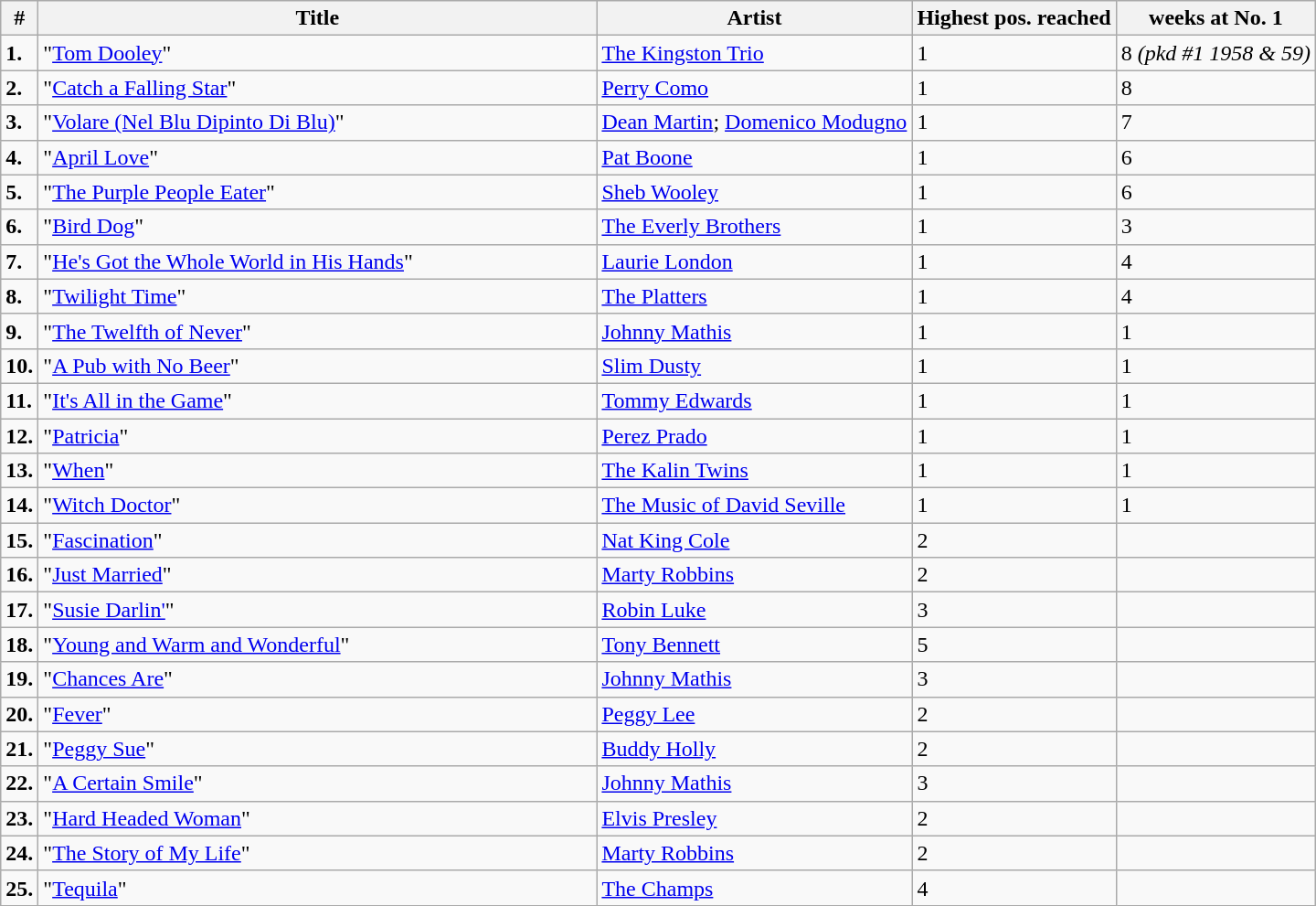<table class="wikitable sortable">
<tr>
<th>#</th>
<th width="400">Title</th>
<th>Artist</th>
<th>Highest pos. reached</th>
<th>weeks at No. 1</th>
</tr>
<tr>
<td><strong>1.</strong></td>
<td>"<a href='#'>Tom Dooley</a>"</td>
<td><a href='#'>The Kingston Trio</a></td>
<td>1</td>
<td>8 <em>(pkd #1 1958 & 59)</em></td>
</tr>
<tr>
<td><strong>2.</strong></td>
<td>"<a href='#'>Catch a Falling Star</a>"</td>
<td><a href='#'>Perry Como</a></td>
<td>1</td>
<td>8</td>
</tr>
<tr>
<td><strong>3.</strong></td>
<td>"<a href='#'>Volare (Nel Blu Dipinto Di Blu)</a>"</td>
<td><a href='#'>Dean Martin</a>; <a href='#'>Domenico Modugno</a></td>
<td>1</td>
<td>7</td>
</tr>
<tr>
<td><strong>4.</strong></td>
<td>"<a href='#'>April Love</a>"</td>
<td><a href='#'>Pat Boone</a></td>
<td>1</td>
<td>6</td>
</tr>
<tr>
<td><strong>5.</strong></td>
<td>"<a href='#'>The Purple People Eater</a>"</td>
<td><a href='#'>Sheb Wooley</a></td>
<td>1</td>
<td>6</td>
</tr>
<tr>
<td><strong>6.</strong></td>
<td>"<a href='#'>Bird Dog</a>"</td>
<td><a href='#'>The Everly Brothers</a></td>
<td>1</td>
<td>3</td>
</tr>
<tr>
<td><strong>7.</strong></td>
<td>"<a href='#'>He's Got the Whole World in His Hands</a>"</td>
<td><a href='#'>Laurie London</a></td>
<td>1</td>
<td>4</td>
</tr>
<tr>
<td><strong>8.</strong></td>
<td>"<a href='#'>Twilight Time</a>"</td>
<td><a href='#'>The Platters</a></td>
<td>1</td>
<td>4</td>
</tr>
<tr>
<td><strong>9.</strong></td>
<td>"<a href='#'>The Twelfth of Never</a>"</td>
<td><a href='#'>Johnny Mathis</a></td>
<td>1</td>
<td>1</td>
</tr>
<tr>
<td><strong>10.</strong></td>
<td>"<a href='#'>A Pub with No Beer</a>"</td>
<td><a href='#'>Slim Dusty</a></td>
<td>1</td>
<td>1</td>
</tr>
<tr>
<td><strong>11.</strong></td>
<td>"<a href='#'>It's All in the Game</a>"</td>
<td><a href='#'>Tommy Edwards</a></td>
<td>1</td>
<td>1</td>
</tr>
<tr>
<td><strong>12.</strong></td>
<td>"<a href='#'>Patricia</a>"</td>
<td><a href='#'>Perez Prado</a></td>
<td>1</td>
<td>1</td>
</tr>
<tr>
<td><strong>13.</strong></td>
<td>"<a href='#'>When</a>"</td>
<td><a href='#'>The Kalin Twins</a></td>
<td>1</td>
<td>1</td>
</tr>
<tr>
<td><strong>14.</strong></td>
<td>"<a href='#'>Witch Doctor</a>"</td>
<td><a href='#'>The Music of David Seville</a></td>
<td>1</td>
<td>1</td>
</tr>
<tr>
<td><strong>15.</strong></td>
<td>"<a href='#'>Fascination</a>"</td>
<td><a href='#'>Nat King Cole</a></td>
<td>2</td>
<td></td>
</tr>
<tr>
<td><strong>16.</strong></td>
<td>"<a href='#'>Just Married</a>"</td>
<td><a href='#'>Marty Robbins</a></td>
<td>2</td>
<td></td>
</tr>
<tr>
<td><strong>17.</strong></td>
<td>"<a href='#'>Susie Darlin'</a>"</td>
<td><a href='#'>Robin Luke</a></td>
<td>3</td>
<td></td>
</tr>
<tr>
<td><strong>18.</strong></td>
<td>"<a href='#'>Young and Warm and Wonderful</a>"</td>
<td><a href='#'>Tony Bennett</a></td>
<td>5</td>
<td></td>
</tr>
<tr>
<td><strong>19.</strong></td>
<td>"<a href='#'>Chances Are</a>"</td>
<td><a href='#'>Johnny Mathis</a></td>
<td>3</td>
<td></td>
</tr>
<tr>
<td><strong>20.</strong></td>
<td>"<a href='#'>Fever</a>"</td>
<td><a href='#'>Peggy Lee</a></td>
<td>2</td>
<td></td>
</tr>
<tr>
<td><strong>21.</strong></td>
<td>"<a href='#'>Peggy Sue</a>"</td>
<td><a href='#'>Buddy Holly</a></td>
<td>2</td>
<td></td>
</tr>
<tr>
<td><strong>22.</strong></td>
<td>"<a href='#'>A Certain Smile</a>"</td>
<td><a href='#'>Johnny Mathis</a></td>
<td>3</td>
<td></td>
</tr>
<tr>
<td><strong>23.</strong></td>
<td>"<a href='#'>Hard Headed Woman</a>"</td>
<td><a href='#'>Elvis Presley</a></td>
<td>2</td>
<td></td>
</tr>
<tr>
<td><strong>24.</strong></td>
<td>"<a href='#'>The Story of My Life</a>"</td>
<td><a href='#'>Marty Robbins</a></td>
<td>2</td>
<td></td>
</tr>
<tr>
<td><strong>25.</strong></td>
<td>"<a href='#'>Tequila</a>"</td>
<td><a href='#'>The Champs</a></td>
<td>4</td>
<td></td>
</tr>
</table>
